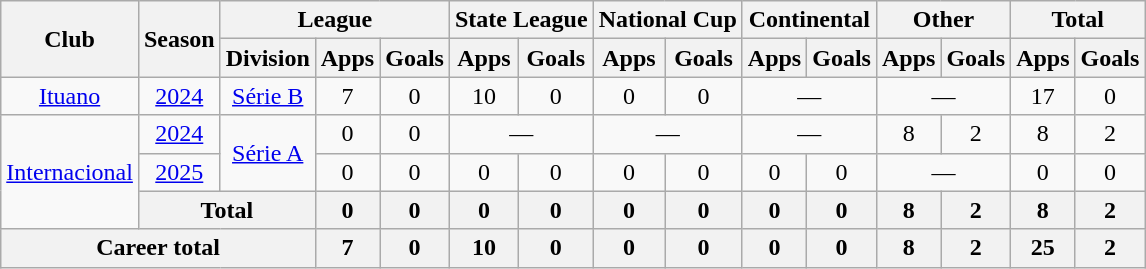<table class="wikitable" style="text-align:center">
<tr>
<th rowspan="2">Club</th>
<th rowspan="2">Season</th>
<th colspan="3">League</th>
<th colspan="2">State League</th>
<th colspan="2">National Cup</th>
<th colspan="2">Continental</th>
<th colspan="2">Other</th>
<th colspan="2">Total</th>
</tr>
<tr>
<th>Division</th>
<th>Apps</th>
<th>Goals</th>
<th>Apps</th>
<th>Goals</th>
<th>Apps</th>
<th>Goals</th>
<th>Apps</th>
<th>Goals</th>
<th>Apps</th>
<th>Goals</th>
<th>Apps</th>
<th>Goals</th>
</tr>
<tr>
<td><a href='#'>Ituano</a></td>
<td><a href='#'>2024</a></td>
<td><a href='#'>Série B</a></td>
<td>7</td>
<td>0</td>
<td>10</td>
<td>0</td>
<td>0</td>
<td>0</td>
<td colspan="2">—</td>
<td colspan="2">—</td>
<td>17</td>
<td>0</td>
</tr>
<tr>
<td rowspan="3"><a href='#'>Internacional</a></td>
<td><a href='#'>2024</a></td>
<td rowspan="2"><a href='#'>Série A</a></td>
<td>0</td>
<td>0</td>
<td colspan="2">—</td>
<td colspan="2">—</td>
<td colspan="2">—</td>
<td>8</td>
<td>2</td>
<td>8</td>
<td>2</td>
</tr>
<tr>
<td><a href='#'>2025</a></td>
<td>0</td>
<td>0</td>
<td>0</td>
<td>0</td>
<td>0</td>
<td>0</td>
<td>0</td>
<td>0</td>
<td colspan="2">—</td>
<td>0</td>
<td>0</td>
</tr>
<tr>
<th colspan="2">Total</th>
<th>0</th>
<th>0</th>
<th>0</th>
<th>0</th>
<th>0</th>
<th>0</th>
<th>0</th>
<th>0</th>
<th>8</th>
<th>2</th>
<th>8</th>
<th>2</th>
</tr>
<tr>
<th colspan="3">Career total</th>
<th>7</th>
<th>0</th>
<th>10</th>
<th>0</th>
<th>0</th>
<th>0</th>
<th>0</th>
<th>0</th>
<th>8</th>
<th>2</th>
<th>25</th>
<th>2</th>
</tr>
</table>
